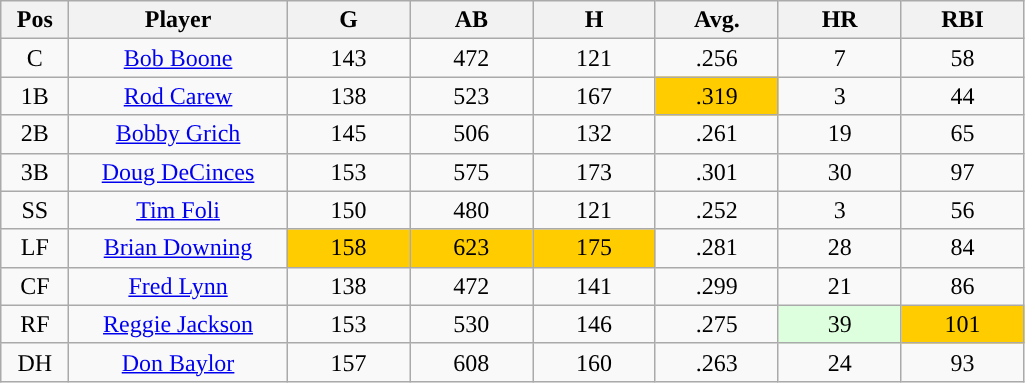<table class="wikitable sortable">
<tr>
<th bgcolor="#DDDDFF" width="5%">Pos</th>
<th bgcolor="#DDDDFF" width="16%">Player</th>
<th bgcolor="#DDDDFF" width="9%">G</th>
<th bgcolor="#DDDDFF" width="9%">AB</th>
<th bgcolor="#DDDDFF" width="9%">H</th>
<th bgcolor="#DDDDFF" width="9%">Avg.</th>
<th bgcolor="#DDDDFF" width="9%">HR</th>
<th bgcolor="#DDDDFF" width="9%">RBI</th>
</tr>
<tr align="center">
<td>C</td>
<td><a href='#'>Bob Boone</a></td>
<td>143</td>
<td>472</td>
<td>121</td>
<td>.256</td>
<td>7</td>
<td>58</td>
</tr>
<tr align="center">
<td>1B</td>
<td><a href='#'>Rod Carew</a></td>
<td>138</td>
<td>523</td>
<td>167</td>
<td style="background:#fc0;">.319</td>
<td>3</td>
<td>44</td>
</tr>
<tr align="center">
<td>2B</td>
<td><a href='#'>Bobby Grich</a></td>
<td>145</td>
<td>506</td>
<td>132</td>
<td>.261</td>
<td>19</td>
<td>65</td>
</tr>
<tr align="center">
<td>3B</td>
<td><a href='#'>Doug DeCinces</a></td>
<td>153</td>
<td>575</td>
<td>173</td>
<td>.301</td>
<td>30</td>
<td>97</td>
</tr>
<tr align="center">
<td>SS</td>
<td><a href='#'>Tim Foli</a></td>
<td>150</td>
<td>480</td>
<td>121</td>
<td>.252</td>
<td>3</td>
<td>56</td>
</tr>
<tr align="center">
<td>LF</td>
<td><a href='#'>Brian Downing</a></td>
<td style="background:#fc0;">158</td>
<td style="background:#fc0;">623</td>
<td style="background:#fc0;">175</td>
<td>.281</td>
<td>28</td>
<td>84</td>
</tr>
<tr align="center">
<td>CF</td>
<td><a href='#'>Fred Lynn</a></td>
<td>138</td>
<td>472</td>
<td>141</td>
<td>.299</td>
<td>21</td>
<td>86</td>
</tr>
<tr align="center">
<td>RF</td>
<td><a href='#'>Reggie Jackson</a></td>
<td>153</td>
<td>530</td>
<td>146</td>
<td>.275</td>
<td style="background:#DDFFDD;">39</td>
<td style="background:#fc0;">101</td>
</tr>
<tr align="center">
<td>DH</td>
<td><a href='#'>Don Baylor</a></td>
<td>157</td>
<td>608</td>
<td>160</td>
<td>.263</td>
<td>24</td>
<td>93</td>
</tr>
</table>
